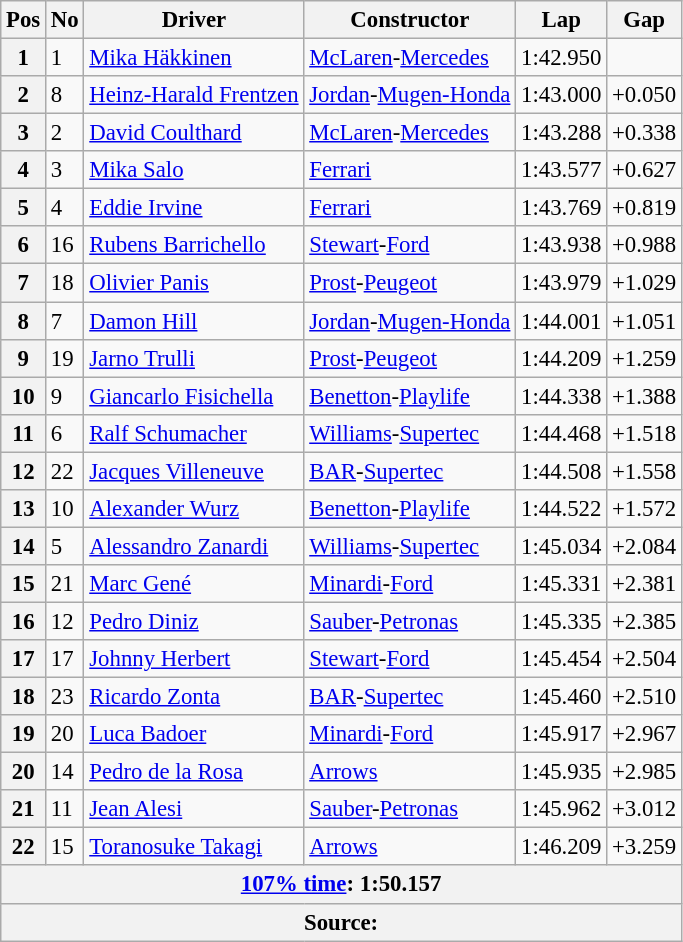<table class="wikitable sortable" style="font-size: 95%;">
<tr>
<th>Pos</th>
<th>No</th>
<th>Driver</th>
<th>Constructor</th>
<th>Lap</th>
<th>Gap</th>
</tr>
<tr>
<th>1</th>
<td>1</td>
<td data-sort-value="hak"> <a href='#'>Mika Häkkinen</a></td>
<td><a href='#'>McLaren</a>-<a href='#'>Mercedes</a></td>
<td>1:42.950</td>
<td></td>
</tr>
<tr>
<th>2</th>
<td>8</td>
<td data-sort-value="fre"> <a href='#'>Heinz-Harald Frentzen</a></td>
<td><a href='#'>Jordan</a>-<a href='#'>Mugen-Honda</a></td>
<td>1:43.000</td>
<td>+0.050</td>
</tr>
<tr>
<th>3</th>
<td>2</td>
<td data-sort-value="cou"> <a href='#'>David Coulthard</a></td>
<td><a href='#'>McLaren</a>-<a href='#'>Mercedes</a></td>
<td>1:43.288</td>
<td>+0.338</td>
</tr>
<tr>
<th>4</th>
<td>3</td>
<td data-sort-value="sal"> <a href='#'>Mika Salo</a></td>
<td><a href='#'>Ferrari</a></td>
<td>1:43.577</td>
<td>+0.627</td>
</tr>
<tr>
<th>5</th>
<td>4</td>
<td data-sort-value="irv"> <a href='#'>Eddie Irvine</a></td>
<td><a href='#'>Ferrari</a></td>
<td>1:43.769</td>
<td>+0.819</td>
</tr>
<tr>
<th>6</th>
<td>16</td>
<td data-sort-value="bar"> <a href='#'>Rubens Barrichello</a></td>
<td><a href='#'>Stewart</a>-<a href='#'>Ford</a></td>
<td>1:43.938</td>
<td>+0.988</td>
</tr>
<tr>
<th>7</th>
<td>18</td>
<td data-sort-value="pan"> <a href='#'>Olivier Panis</a></td>
<td><a href='#'>Prost</a>-<a href='#'>Peugeot</a></td>
<td>1:43.979</td>
<td>+1.029</td>
</tr>
<tr>
<th>8</th>
<td>7</td>
<td data-sort-value="hil"> <a href='#'>Damon Hill</a></td>
<td><a href='#'>Jordan</a>-<a href='#'>Mugen-Honda</a></td>
<td>1:44.001</td>
<td>+1.051</td>
</tr>
<tr>
<th>9</th>
<td>19</td>
<td data-sort-value="tru"> <a href='#'>Jarno Trulli</a></td>
<td><a href='#'>Prost</a>-<a href='#'>Peugeot</a></td>
<td>1:44.209</td>
<td>+1.259</td>
</tr>
<tr>
<th>10</th>
<td>9</td>
<td data-sort-value="fis"> <a href='#'>Giancarlo Fisichella</a></td>
<td><a href='#'>Benetton</a>-<a href='#'>Playlife</a></td>
<td>1:44.338</td>
<td>+1.388</td>
</tr>
<tr>
<th>11</th>
<td>6</td>
<td data-sort-value="scr"> <a href='#'>Ralf Schumacher</a></td>
<td><a href='#'>Williams</a>-<a href='#'>Supertec</a></td>
<td>1:44.468</td>
<td>+1.518</td>
</tr>
<tr>
<th>12</th>
<td>22</td>
<td data-sort-value="vil"> <a href='#'>Jacques Villeneuve</a></td>
<td><a href='#'>BAR</a>-<a href='#'>Supertec</a></td>
<td>1:44.508</td>
<td>+1.558</td>
</tr>
<tr>
<th>13</th>
<td>10</td>
<td data-sort-value="wur"> <a href='#'>Alexander Wurz</a></td>
<td><a href='#'>Benetton</a>-<a href='#'>Playlife</a></td>
<td>1:44.522</td>
<td>+1.572</td>
</tr>
<tr>
<th>14</th>
<td>5</td>
<td data-sort-value="zan"> <a href='#'>Alessandro Zanardi</a></td>
<td><a href='#'>Williams</a>-<a href='#'>Supertec</a></td>
<td>1:45.034</td>
<td>+2.084</td>
</tr>
<tr>
<th>15</th>
<td>21</td>
<td data-sort-value="gen"> <a href='#'>Marc Gené</a></td>
<td><a href='#'>Minardi</a>-<a href='#'>Ford</a></td>
<td>1:45.331</td>
<td>+2.381</td>
</tr>
<tr>
<th>16</th>
<td>12</td>
<td data-sort-value="din"> <a href='#'>Pedro Diniz</a></td>
<td><a href='#'>Sauber</a>-<a href='#'>Petronas</a></td>
<td>1:45.335</td>
<td>+2.385</td>
</tr>
<tr>
<th>17</th>
<td>17</td>
<td data-sort-value="her"> <a href='#'>Johnny Herbert</a></td>
<td><a href='#'>Stewart</a>-<a href='#'>Ford</a></td>
<td>1:45.454</td>
<td>+2.504</td>
</tr>
<tr>
<th>18</th>
<td>23</td>
<td data-sort-value="zon"> <a href='#'>Ricardo Zonta</a></td>
<td><a href='#'>BAR</a>-<a href='#'>Supertec</a></td>
<td>1:45.460</td>
<td>+2.510</td>
</tr>
<tr>
<th>19</th>
<td>20</td>
<td data-sort-value="bad"> <a href='#'>Luca Badoer</a></td>
<td><a href='#'>Minardi</a>-<a href='#'>Ford</a></td>
<td>1:45.917</td>
<td>+2.967</td>
</tr>
<tr>
<th>20</th>
<td>14</td>
<td data-sort-value="del"> <a href='#'>Pedro de la Rosa</a></td>
<td><a href='#'>Arrows</a></td>
<td>1:45.935</td>
<td>+2.985</td>
</tr>
<tr>
<th>21</th>
<td>11</td>
<td data-sort-value="ale"> <a href='#'>Jean Alesi</a></td>
<td><a href='#'>Sauber</a>-<a href='#'>Petronas</a></td>
<td>1:45.962</td>
<td>+3.012</td>
</tr>
<tr>
<th>22</th>
<td>15</td>
<td data-sort-value="tak"> <a href='#'>Toranosuke Takagi</a></td>
<td><a href='#'>Arrows</a></td>
<td>1:46.209</td>
<td>+3.259</td>
</tr>
<tr>
<th colspan="6"><a href='#'>107% time</a>: 1:50.157</th>
</tr>
<tr>
<th colspan="7">Source:</th>
</tr>
</table>
